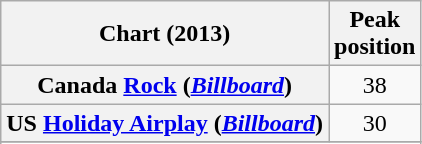<table class="wikitable sortable plainrowheaders">
<tr>
<th>Chart (2013)</th>
<th>Peak<br>position</th>
</tr>
<tr>
<th scope="row">Canada <a href='#'>Rock</a> (<em><a href='#'>Billboard</a></em>)</th>
<td style="text-align:center;">38</td>
</tr>
<tr>
<th scope="row">US <a href='#'>Holiday Airplay</a> (<em><a href='#'>Billboard</a></em>)</th>
<td style="text-align:center;">30</td>
</tr>
<tr>
</tr>
<tr>
</tr>
</table>
